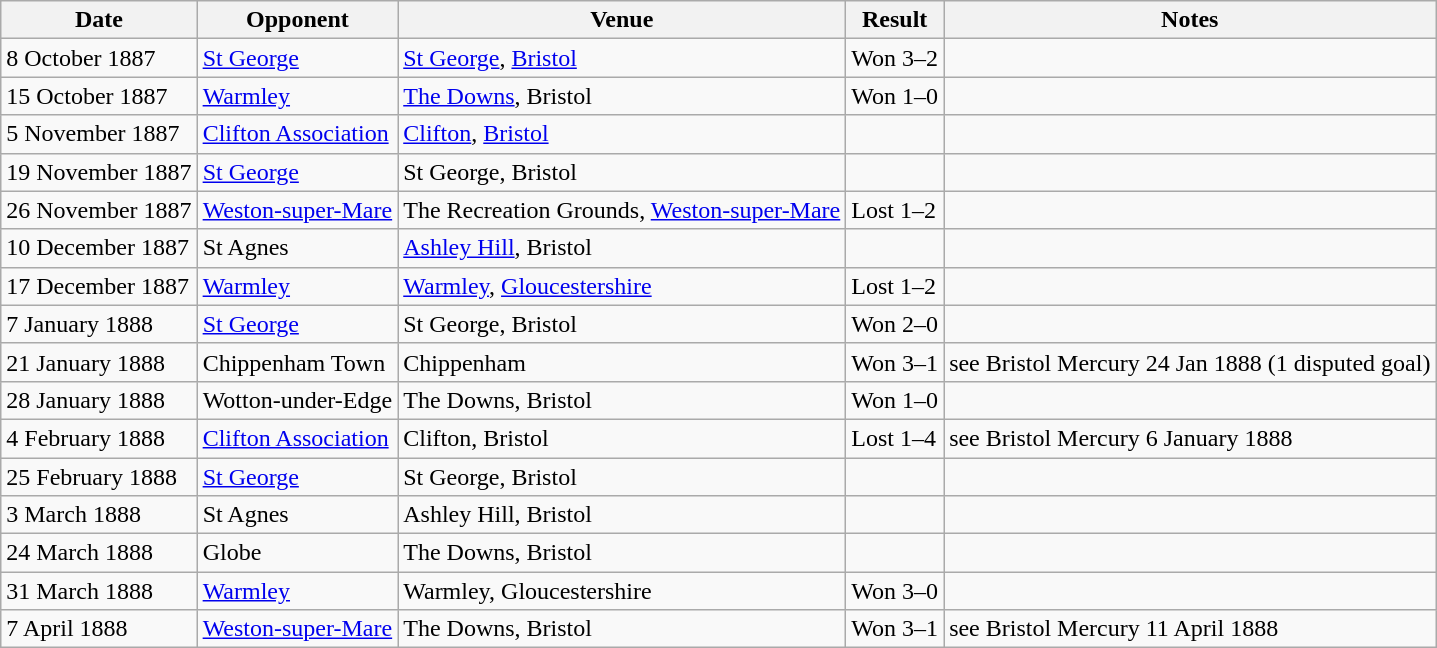<table class="wikitable">
<tr>
<th>Date</th>
<th>Opponent</th>
<th>Venue</th>
<th>Result</th>
<th>Notes</th>
</tr>
<tr>
<td>8 October 1887</td>
<td><a href='#'>St George</a></td>
<td><a href='#'>St George</a>, <a href='#'>Bristol</a></td>
<td>Won 3–2</td>
<td></td>
</tr>
<tr>
<td>15 October 1887</td>
<td><a href='#'>Warmley</a></td>
<td><a href='#'>The Downs</a>, Bristol</td>
<td>Won 1–0</td>
<td></td>
</tr>
<tr>
<td>5 November 1887</td>
<td><a href='#'>Clifton Association</a></td>
<td><a href='#'>Clifton</a>, <a href='#'>Bristol</a></td>
<td></td>
<td></td>
</tr>
<tr>
<td>19 November 1887</td>
<td><a href='#'>St George</a></td>
<td>St George, Bristol</td>
<td></td>
<td></td>
</tr>
<tr>
<td>26 November 1887</td>
<td><a href='#'>Weston-super-Mare</a></td>
<td>The Recreation Grounds, <a href='#'>Weston-super-Mare</a></td>
<td>Lost 1–2</td>
<td></td>
</tr>
<tr>
<td>10 December 1887</td>
<td>St Agnes</td>
<td><a href='#'>Ashley Hill</a>, Bristol</td>
<td></td>
<td></td>
</tr>
<tr>
<td>17 December 1887</td>
<td><a href='#'>Warmley</a></td>
<td><a href='#'>Warmley</a>, <a href='#'>Gloucestershire</a></td>
<td>Lost 1–2</td>
<td></td>
</tr>
<tr>
<td>7 January 1888</td>
<td><a href='#'>St George</a></td>
<td>St George, Bristol</td>
<td>Won 2–0</td>
<td></td>
</tr>
<tr>
<td>21 January 1888</td>
<td>Chippenham Town</td>
<td>Chippenham</td>
<td>Won 3–1</td>
<td>see Bristol Mercury 24 Jan 1888 (1 disputed goal)</td>
</tr>
<tr>
<td>28 January 1888</td>
<td>Wotton-under-Edge</td>
<td>The Downs, Bristol</td>
<td>Won 1–0</td>
<td></td>
</tr>
<tr>
<td>4 February 1888</td>
<td><a href='#'>Clifton Association</a></td>
<td>Clifton, Bristol</td>
<td>Lost 1–4</td>
<td>see Bristol Mercury 6 January 1888</td>
</tr>
<tr>
<td>25 February 1888</td>
<td><a href='#'>St George</a></td>
<td>St George, Bristol</td>
<td></td>
<td></td>
</tr>
<tr>
<td>3 March 1888</td>
<td>St Agnes</td>
<td>Ashley Hill, Bristol</td>
<td></td>
<td></td>
</tr>
<tr>
<td>24 March 1888</td>
<td>Globe</td>
<td>The Downs, Bristol</td>
<td></td>
<td></td>
</tr>
<tr>
<td>31 March 1888</td>
<td><a href='#'>Warmley</a></td>
<td>Warmley, Gloucestershire</td>
<td>Won 3–0</td>
<td></td>
</tr>
<tr>
<td>7 April 1888</td>
<td><a href='#'>Weston-super-Mare</a></td>
<td>The Downs, Bristol</td>
<td>Won 3–1</td>
<td> see Bristol Mercury 11 April 1888</td>
</tr>
</table>
